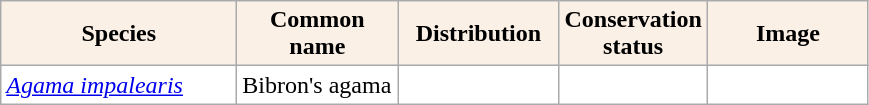<table class="wikitable" style="background:#fff;" class="sortable wikitable">
<tr>
<th style="background:Linen; color:Black; width:150px;" px>Species</th>
<th style="background:Linen; color:Black; width:100px;" px>Common name</th>
<th style="background:Linen; color:Black; width:100px;" px>Distribution</th>
<th style="background:Linen; color:Black; width:90px;" px>Conservation status</th>
<th style="background:Linen; color:Black; width:100px;" px>Image</th>
</tr>
<tr>
<td><em><a href='#'>Agama impalearis</a></em></td>
<td>Bibron's agama</td>
<td></td>
<td></td>
<td></td>
</tr>
</table>
